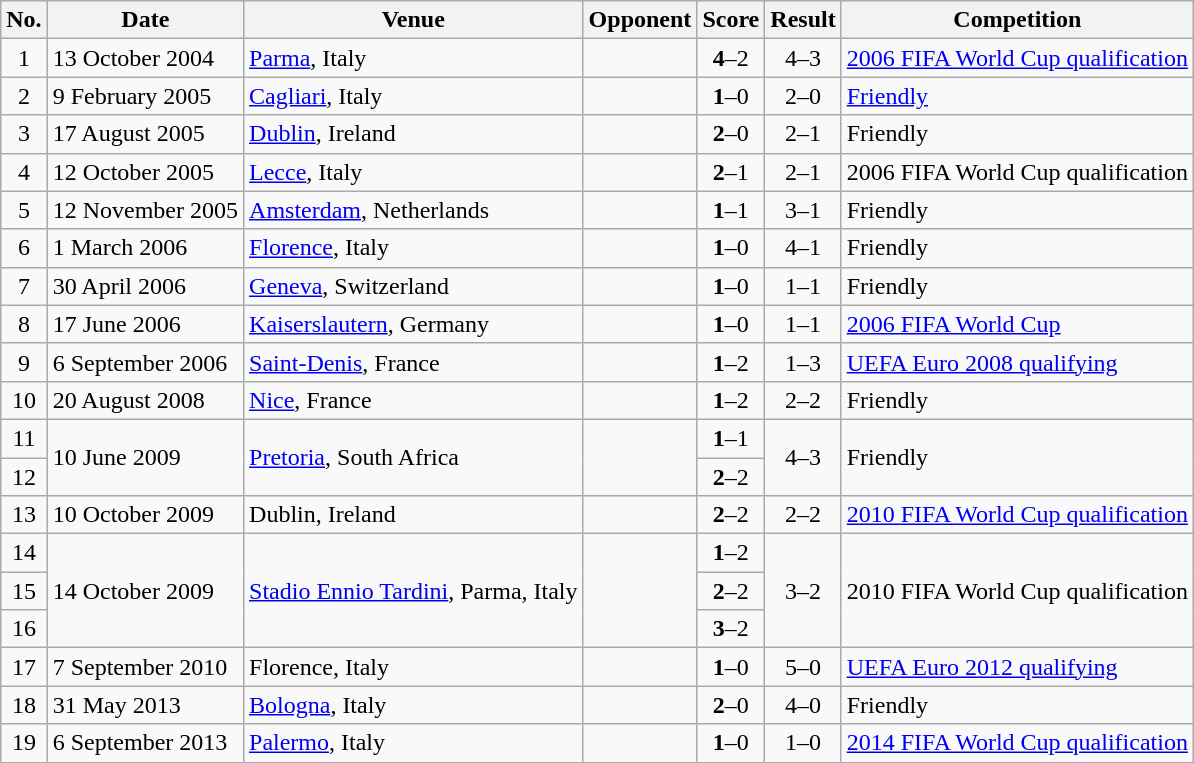<table class="wikitable sortable">
<tr>
<th scope="col">No.</th>
<th scope="col">Date</th>
<th scope="col">Venue</th>
<th scope="col">Opponent</th>
<th scope="col">Score</th>
<th scope="col">Result</th>
<th scope="col">Competition</th>
</tr>
<tr>
<td align="center">1</td>
<td>13 October 2004</td>
<td><a href='#'>Parma</a>, Italy</td>
<td></td>
<td align="center"><strong>4</strong>–2</td>
<td align="center">4–3</td>
<td><a href='#'>2006 FIFA World Cup qualification</a></td>
</tr>
<tr>
<td align="center">2</td>
<td>9 February 2005</td>
<td><a href='#'>Cagliari</a>, Italy</td>
<td></td>
<td align="center"><strong>1</strong>–0</td>
<td align="center">2–0</td>
<td><a href='#'>Friendly</a></td>
</tr>
<tr>
<td align="center">3</td>
<td>17 August 2005</td>
<td><a href='#'>Dublin</a>, Ireland</td>
<td></td>
<td align="center"><strong>2</strong>–0</td>
<td align="center">2–1</td>
<td>Friendly</td>
</tr>
<tr>
<td align="center">4</td>
<td>12 October 2005</td>
<td><a href='#'>Lecce</a>, Italy</td>
<td></td>
<td align="center"><strong>2</strong>–1</td>
<td align="center">2–1</td>
<td>2006 FIFA World Cup qualification</td>
</tr>
<tr>
<td align="center">5</td>
<td>12 November 2005</td>
<td><a href='#'>Amsterdam</a>, Netherlands</td>
<td></td>
<td align="center"><strong>1</strong>–1</td>
<td align="center">3–1</td>
<td>Friendly</td>
</tr>
<tr>
<td align="center">6</td>
<td>1 March 2006</td>
<td><a href='#'>Florence</a>, Italy</td>
<td></td>
<td align="center"><strong>1</strong>–0</td>
<td align="center">4–1</td>
<td>Friendly</td>
</tr>
<tr>
<td align="center">7</td>
<td>30 April 2006</td>
<td><a href='#'>Geneva</a>, Switzerland</td>
<td></td>
<td align="center"><strong>1</strong>–0</td>
<td align="center">1–1</td>
<td>Friendly</td>
</tr>
<tr>
<td align="center">8</td>
<td>17 June 2006</td>
<td><a href='#'>Kaiserslautern</a>, Germany</td>
<td></td>
<td align="center"><strong>1</strong>–0</td>
<td align="center">1–1</td>
<td><a href='#'>2006 FIFA World Cup</a></td>
</tr>
<tr>
<td align="center">9</td>
<td>6 September 2006</td>
<td><a href='#'>Saint-Denis</a>, France</td>
<td></td>
<td align="center"><strong>1</strong>–2</td>
<td align="center">1–3</td>
<td><a href='#'>UEFA Euro 2008 qualifying</a></td>
</tr>
<tr>
<td align="center">10</td>
<td>20 August 2008</td>
<td><a href='#'>Nice</a>, France</td>
<td></td>
<td align="center"><strong>1</strong>–2</td>
<td align="center">2–2</td>
<td>Friendly</td>
</tr>
<tr>
<td align="center">11</td>
<td rowspan="2">10 June 2009</td>
<td rowspan="2"><a href='#'>Pretoria</a>, South Africa</td>
<td rowspan="2"></td>
<td align="center"><strong>1</strong>–1</td>
<td rowspan="2" style="text-align:center">4–3</td>
<td rowspan="2">Friendly</td>
</tr>
<tr>
<td align="center">12</td>
<td align="center"><strong>2</strong>–2</td>
</tr>
<tr>
<td align="center">13</td>
<td>10 October 2009</td>
<td>Dublin, Ireland</td>
<td></td>
<td align="center"><strong>2</strong>–2</td>
<td align="center">2–2</td>
<td><a href='#'>2010 FIFA World Cup qualification</a></td>
</tr>
<tr>
<td align="center">14</td>
<td rowspan="3">14 October 2009</td>
<td rowspan="3"><a href='#'>Stadio Ennio Tardini</a>, Parma, Italy</td>
<td rowspan="3"></td>
<td align="center"><strong>1</strong>–2</td>
<td rowspan="3" style="text-align:center">3–2</td>
<td rowspan="3">2010 FIFA World Cup qualification</td>
</tr>
<tr>
<td align="center">15</td>
<td align="center"><strong>2</strong>–2</td>
</tr>
<tr>
<td align="center">16</td>
<td align="center"><strong>3</strong>–2</td>
</tr>
<tr>
<td align="center">17</td>
<td>7 September 2010</td>
<td>Florence, Italy</td>
<td></td>
<td align="center"><strong>1</strong>–0</td>
<td align="center">5–0</td>
<td><a href='#'>UEFA Euro 2012 qualifying</a></td>
</tr>
<tr>
<td align="center">18</td>
<td>31 May 2013</td>
<td><a href='#'>Bologna</a>, Italy</td>
<td></td>
<td align="center"><strong>2</strong>–0</td>
<td align="center">4–0</td>
<td>Friendly</td>
</tr>
<tr>
<td align="center">19</td>
<td>6 September 2013</td>
<td><a href='#'>Palermo</a>, Italy</td>
<td></td>
<td align="center"><strong>1</strong>–0</td>
<td align="center">1–0</td>
<td><a href='#'>2014 FIFA World Cup qualification</a></td>
</tr>
</table>
